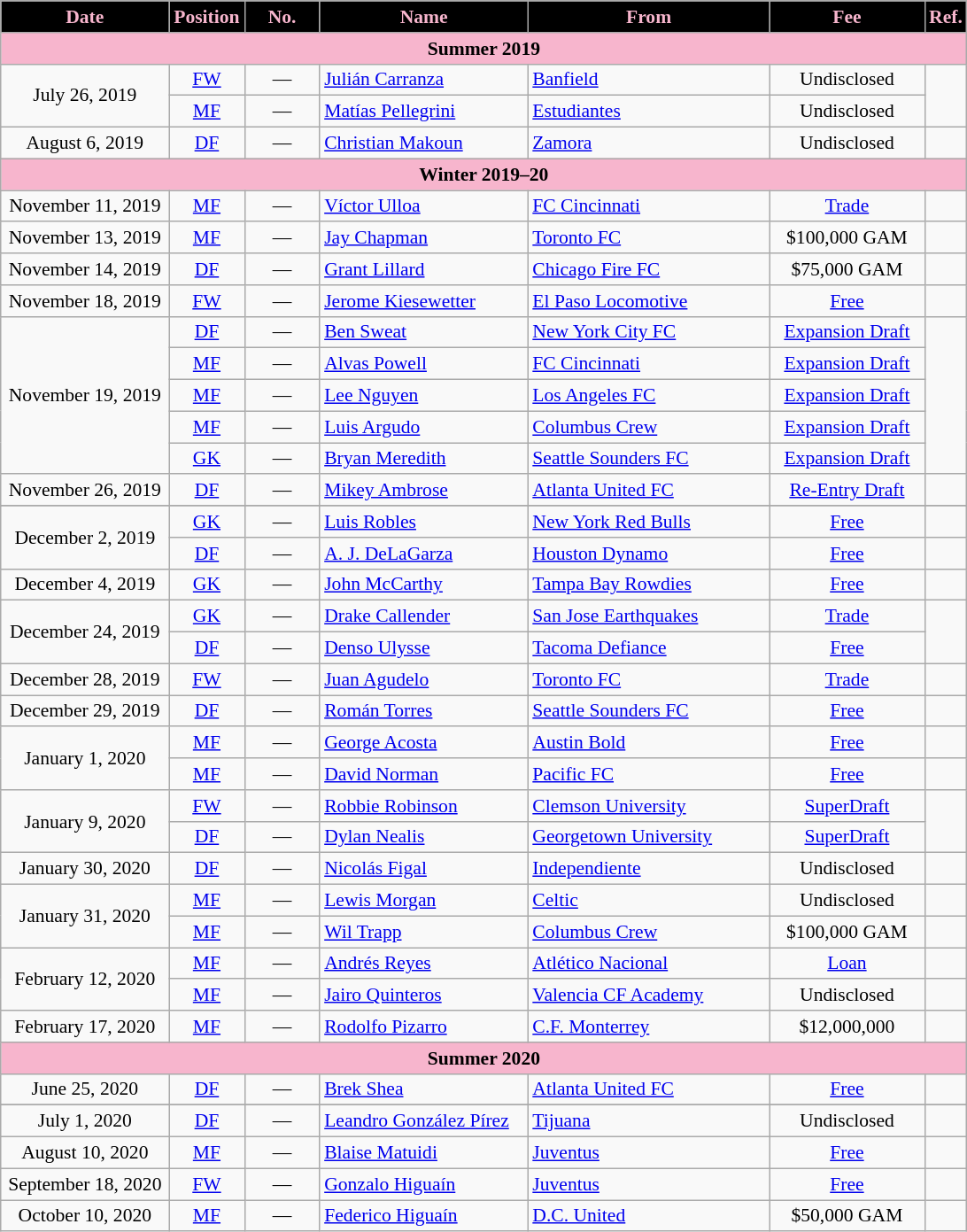<table class="wikitable" style="text-align:center; font-size:90%; ">
<tr>
<th style="background:#000000; color:#F7B5CD; width:120px;">Date</th>
<th style="background:#000000; color:#F7B5CD; width:50px;">Position</th>
<th style="background:#000000; color:#F7B5CD; width:50px;">No.</th>
<th style="background:#000000; color:#F7B5CD; width:150px;">Name</th>
<th style="background:#000000; color:#F7B5CD; width:175px;">From</th>
<th style="background:#000000; color:#F7B5CD; width:110px;">Fee</th>
<th style="background:#000000; color:#F7B5CD; width:25px;">Ref.</th>
</tr>
<tr>
<th colspan="7" style="background:#F7B5CD; color:#000000; width:125px;">Summer 2019</th>
</tr>
<tr>
<td rowspan="2">July 26, 2019</td>
<td><a href='#'>FW</a></td>
<td>—</td>
<td align="left"> <a href='#'>Julián Carranza</a></td>
<td align="left"> <a href='#'>Banfield</a></td>
<td>Undisclosed</td>
<td rowspan="2"></td>
</tr>
<tr>
<td><a href='#'>MF</a></td>
<td>—</td>
<td align="left"> <a href='#'>Matías Pellegrini</a></td>
<td align="left"> <a href='#'>Estudiantes</a></td>
<td>Undisclosed</td>
</tr>
<tr>
<td>August 6, 2019</td>
<td><a href='#'>DF</a></td>
<td>—</td>
<td align="left"> <a href='#'>Christian Makoun</a></td>
<td align="left"> <a href='#'>Zamora</a></td>
<td>Undisclosed</td>
<td></td>
</tr>
<tr>
<th colspan="7" style="background:#F7B5CD; color:#000000; width:125px;">Winter 2019–20</th>
</tr>
<tr>
<td>November 11, 2019</td>
<td><a href='#'>MF</a></td>
<td>—</td>
<td align="left"> <a href='#'>Víctor Ulloa</a></td>
<td align="left"> <a href='#'>FC Cincinnati</a></td>
<td><a href='#'>Trade</a></td>
<td></td>
</tr>
<tr>
<td>November 13, 2019</td>
<td><a href='#'>MF</a></td>
<td>—</td>
<td align="left"> <a href='#'>Jay Chapman</a></td>
<td align="left"> <a href='#'>Toronto FC</a></td>
<td>$100,000 GAM</td>
<td></td>
</tr>
<tr>
<td>November 14, 2019</td>
<td><a href='#'>DF</a></td>
<td>—</td>
<td align="left"> <a href='#'>Grant Lillard</a></td>
<td align="left"> <a href='#'>Chicago Fire FC</a></td>
<td>$75,000 GAM</td>
<td></td>
</tr>
<tr>
<td>November 18, 2019</td>
<td><a href='#'>FW</a></td>
<td>—</td>
<td align="left"> <a href='#'>Jerome Kiesewetter</a></td>
<td align="left"> <a href='#'>El Paso Locomotive</a></td>
<td><a href='#'>Free</a></td>
<td></td>
</tr>
<tr>
<td rowspan="5">November 19, 2019</td>
<td><a href='#'>DF</a></td>
<td>—</td>
<td align="left"> <a href='#'>Ben Sweat</a></td>
<td align="left"> <a href='#'>New York City FC</a></td>
<td><a href='#'>Expansion Draft</a></td>
<td rowspan="5"></td>
</tr>
<tr>
<td><a href='#'>MF</a></td>
<td>—</td>
<td align="left"> <a href='#'>Alvas Powell</a></td>
<td align="left"> <a href='#'>FC Cincinnati</a></td>
<td><a href='#'>Expansion Draft</a></td>
</tr>
<tr>
<td><a href='#'>MF</a></td>
<td>—</td>
<td align="left"> <a href='#'>Lee Nguyen</a></td>
<td align="left"> <a href='#'>Los Angeles FC</a></td>
<td><a href='#'>Expansion Draft</a></td>
</tr>
<tr>
<td><a href='#'>MF</a></td>
<td>—</td>
<td align="left"> <a href='#'>Luis Argudo</a></td>
<td align="left"> <a href='#'>Columbus Crew</a></td>
<td><a href='#'>Expansion Draft</a></td>
</tr>
<tr>
<td><a href='#'>GK</a></td>
<td>—</td>
<td align="left"> <a href='#'>Bryan Meredith</a></td>
<td align="left"> <a href='#'>Seattle Sounders FC</a></td>
<td><a href='#'>Expansion Draft</a></td>
</tr>
<tr>
<td>November 26, 2019</td>
<td><a href='#'>DF</a></td>
<td>—</td>
<td align="left"> <a href='#'>Mikey Ambrose</a></td>
<td align="left"> <a href='#'>Atlanta United FC</a></td>
<td><a href='#'>Re-Entry Draft</a></td>
<td></td>
</tr>
<tr>
</tr>
<tr>
<td rowspan="2">December 2, 2019</td>
<td><a href='#'>GK</a></td>
<td>—</td>
<td align="left"> <a href='#'>Luis Robles</a></td>
<td align="left"> <a href='#'>New York Red Bulls</a></td>
<td><a href='#'>Free</a></td>
<td></td>
</tr>
<tr>
<td><a href='#'>DF</a></td>
<td>—</td>
<td align="left"> <a href='#'>A. J. DeLaGarza</a></td>
<td align="left"> <a href='#'>Houston Dynamo</a></td>
<td><a href='#'>Free</a></td>
<td></td>
</tr>
<tr>
<td>December 4, 2019</td>
<td><a href='#'>GK</a></td>
<td>—</td>
<td align="left"> <a href='#'>John McCarthy</a></td>
<td align="left"> <a href='#'>Tampa Bay Rowdies</a></td>
<td><a href='#'>Free</a></td>
<td></td>
</tr>
<tr>
<td rowspan="2">December 24, 2019</td>
<td><a href='#'>GK</a></td>
<td>—</td>
<td align="left"> <a href='#'>Drake Callender</a></td>
<td align="left"> <a href='#'>San Jose Earthquakes</a></td>
<td><a href='#'>Trade</a></td>
<td rowspan="2"></td>
</tr>
<tr>
<td><a href='#'>DF</a></td>
<td>—</td>
<td align="left"> <a href='#'>Denso Ulysse</a></td>
<td align="left"> <a href='#'>Tacoma Defiance</a></td>
<td><a href='#'>Free</a></td>
</tr>
<tr>
<td>December 28, 2019</td>
<td><a href='#'>FW</a></td>
<td>—</td>
<td align="left"> <a href='#'>Juan Agudelo</a></td>
<td align="left"> <a href='#'>Toronto FC</a></td>
<td><a href='#'>Trade</a></td>
<td></td>
</tr>
<tr>
<td>December 29, 2019</td>
<td><a href='#'>DF</a></td>
<td>—</td>
<td align="left"> <a href='#'>Román Torres</a></td>
<td align="left"> <a href='#'>Seattle Sounders FC</a></td>
<td><a href='#'>Free</a></td>
<td></td>
</tr>
<tr>
<td rowspan="2">January 1, 2020</td>
<td><a href='#'>MF</a></td>
<td>—</td>
<td align="left"> <a href='#'>George Acosta</a></td>
<td align="left"> <a href='#'>Austin Bold</a></td>
<td><a href='#'>Free</a></td>
<td></td>
</tr>
<tr>
<td><a href='#'>MF</a></td>
<td>—</td>
<td align="left"> <a href='#'>David Norman</a></td>
<td align="left"> <a href='#'>Pacific FC</a></td>
<td><a href='#'>Free</a></td>
<td></td>
</tr>
<tr>
<td rowspan="2">January 9, 2020</td>
<td><a href='#'>FW</a></td>
<td>—</td>
<td align="left"> <a href='#'>Robbie Robinson</a></td>
<td align="left"> <a href='#'>Clemson University</a></td>
<td><a href='#'>SuperDraft</a></td>
<td rowspan="2"></td>
</tr>
<tr>
<td><a href='#'>DF</a></td>
<td>—</td>
<td align="left"> <a href='#'>Dylan Nealis</a></td>
<td align="left"> <a href='#'>Georgetown University</a></td>
<td><a href='#'>SuperDraft</a></td>
</tr>
<tr>
<td>January 30, 2020</td>
<td><a href='#'>DF</a></td>
<td>—</td>
<td align="left"> <a href='#'>Nicolás Figal</a></td>
<td align="left"> <a href='#'>Independiente</a></td>
<td>Undisclosed</td>
<td></td>
</tr>
<tr>
<td rowspan="2">January 31, 2020</td>
<td><a href='#'>MF</a></td>
<td>—</td>
<td align="left"> <a href='#'>Lewis Morgan</a></td>
<td align="left"> <a href='#'>Celtic</a></td>
<td>Undisclosed</td>
<td></td>
</tr>
<tr>
<td><a href='#'>MF</a></td>
<td>—</td>
<td align="left"> <a href='#'>Wil Trapp</a></td>
<td align="left"> <a href='#'>Columbus Crew</a></td>
<td>$100,000 GAM</td>
<td></td>
</tr>
<tr>
<td rowspan="2">February 12, 2020</td>
<td><a href='#'>MF</a></td>
<td>—</td>
<td align="left"> <a href='#'>Andrés Reyes</a></td>
<td align="left"> <a href='#'>Atlético Nacional</a></td>
<td><a href='#'>Loan</a></td>
<td></td>
</tr>
<tr>
<td><a href='#'>MF</a></td>
<td>—</td>
<td align="left"> <a href='#'>Jairo Quinteros</a></td>
<td align="left"> <a href='#'>Valencia CF Academy</a></td>
<td>Undisclosed</td>
<td></td>
</tr>
<tr>
<td>February 17, 2020</td>
<td><a href='#'>MF</a></td>
<td>—</td>
<td align="left"> <a href='#'>Rodolfo Pizarro</a></td>
<td align="left"> <a href='#'>C.F. Monterrey</a></td>
<td>$12,000,000</td>
<td></td>
</tr>
<tr>
<th colspan="7" style="background:#F7B5CD; color:#000000; width:125px;">Summer 2020</th>
</tr>
<tr>
<td>June 25, 2020</td>
<td><a href='#'>DF</a></td>
<td>—</td>
<td align="left"> <a href='#'>Brek Shea</a></td>
<td align="left"> <a href='#'>Atlanta United FC</a></td>
<td><a href='#'>Free</a></td>
<td></td>
</tr>
<tr>
</tr>
<tr>
<td>July 1, 2020</td>
<td><a href='#'>DF</a></td>
<td>—</td>
<td align="left"> <a href='#'>Leandro González Pírez</a></td>
<td align="left"> <a href='#'>Tijuana</a></td>
<td>Undisclosed</td>
<td></td>
</tr>
<tr>
<td>August 10, 2020</td>
<td><a href='#'>MF</a></td>
<td>—</td>
<td align="left"> <a href='#'>Blaise Matuidi</a></td>
<td align="left"> <a href='#'>Juventus</a></td>
<td><a href='#'>Free</a></td>
<td></td>
</tr>
<tr>
<td>September 18, 2020</td>
<td><a href='#'>FW</a></td>
<td>—</td>
<td align="left"> <a href='#'>Gonzalo Higuaín</a></td>
<td align="left"> <a href='#'>Juventus</a></td>
<td><a href='#'>Free</a></td>
<td></td>
</tr>
<tr>
<td>October 10, 2020</td>
<td><a href='#'>MF</a></td>
<td>—</td>
<td align="left"> <a href='#'>Federico Higuaín</a></td>
<td align="left"> <a href='#'>D.C. United</a></td>
<td>$50,000 GAM</td>
<td></td>
</tr>
</table>
